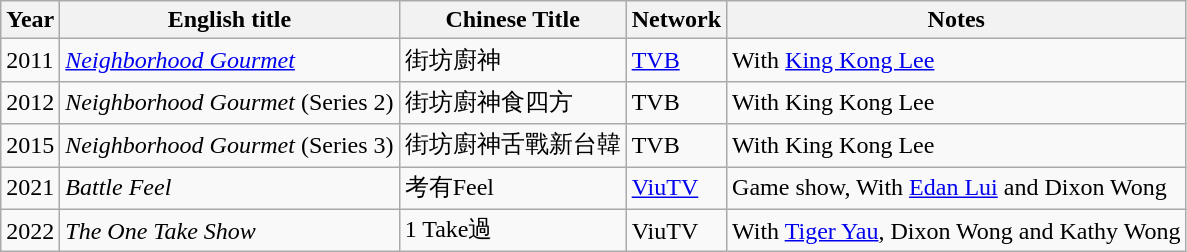<table class="wikitable sortable">
<tr>
<th>Year</th>
<th>English title</th>
<th>Chinese Title</th>
<th>Network</th>
<th>Notes</th>
</tr>
<tr>
<td>2011</td>
<td><em><a href='#'>Neighborhood Gourmet</a></em></td>
<td>街坊廚神</td>
<td><a href='#'>TVB</a></td>
<td>With <a href='#'>King Kong Lee</a></td>
</tr>
<tr>
<td>2012</td>
<td><em>Neighborhood Gourmet</em> (Series 2)</td>
<td>街坊廚神食四方</td>
<td>TVB</td>
<td>With King Kong Lee</td>
</tr>
<tr>
<td>2015</td>
<td><em>Neighborhood Gourmet</em> (Series 3)</td>
<td>街坊廚神舌戰新台韓</td>
<td>TVB</td>
<td>With King Kong Lee</td>
</tr>
<tr>
<td>2021</td>
<td><em>Battle Feel</em></td>
<td>考有Feel</td>
<td><a href='#'>ViuTV</a></td>
<td>Game show, With <a href='#'>Edan Lui</a> and Dixon Wong</td>
</tr>
<tr>
<td>2022</td>
<td><em>The One Take Show</em></td>
<td>1 Take過</td>
<td>ViuTV</td>
<td>With <a href='#'>Tiger Yau</a>, Dixon Wong and Kathy Wong</td>
</tr>
</table>
